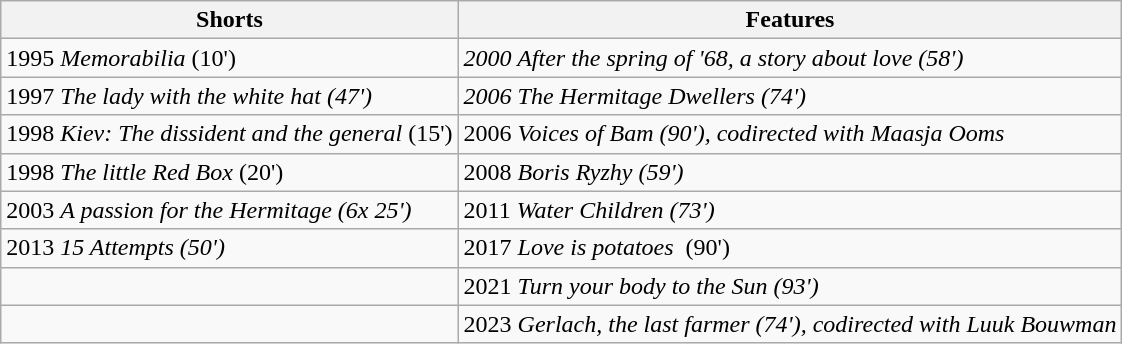<table class="wikitable">
<tr>
<th>Shorts</th>
<th><strong>Features</strong></th>
</tr>
<tr>
<td>1995 <em>Memorabilia</em> (10')</td>
<td><em>2000 After the spring of '68, a story about love (58')</em></td>
</tr>
<tr>
<td>1997 <em>The lady with the white hat (47')</em></td>
<td><em>2006 The Hermitage Dwellers (74')  </em></td>
</tr>
<tr>
<td>1998 <em>Kiev:</em> <em>The dissident and the general</em> (15')</td>
<td>2006 <em>Voices of Bam (90'), codirected with Maasja Ooms</em></td>
</tr>
<tr>
<td>1998 <em>The little Red Box</em> (20')</td>
<td>2008 <em>Boris Ryzhy (59')</em></td>
</tr>
<tr>
<td>2003 <em>A passion for the Hermitage (6x 25')</em></td>
<td>2011 <em>Water Children (73')</em></td>
</tr>
<tr>
<td>2013 <em>15 Attempts (50')</em></td>
<td>2017 <em>Love is potatoes</em>  (90')</td>
</tr>
<tr>
<td></td>
<td>2021 <em>Turn your body to the Sun (93')</em></td>
</tr>
<tr>
<td></td>
<td>2023 <em>Gerlach, the last farmer (74'), codirected with Luuk Bouwman</em></td>
</tr>
</table>
